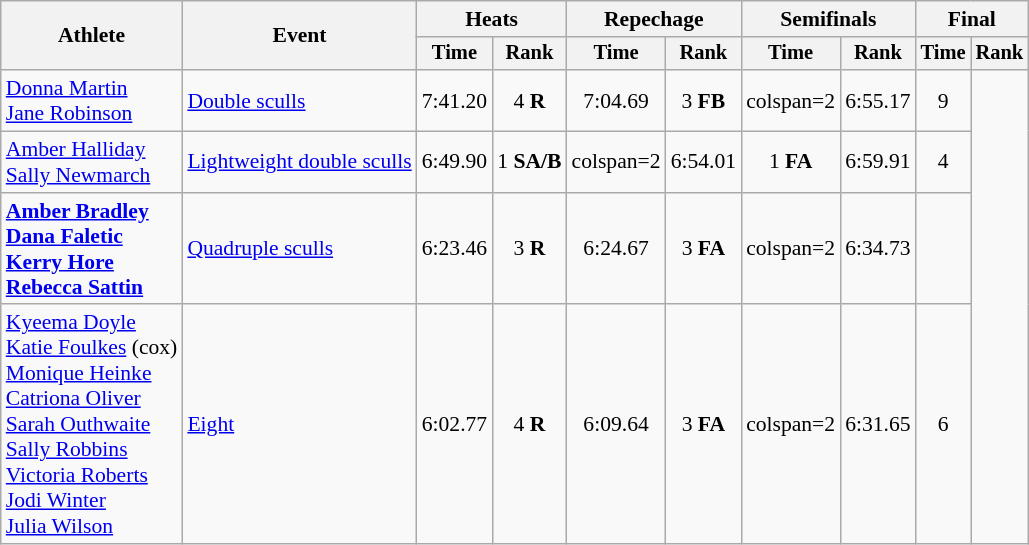<table class="wikitable" style="font-size:90%;">
<tr>
<th rowspan="2">Athlete</th>
<th rowspan="2">Event</th>
<th colspan="2">Heats</th>
<th colspan="2">Repechage</th>
<th colspan="2">Semifinals</th>
<th colspan="2">Final</th>
</tr>
<tr style="font-size:95%">
<th>Time</th>
<th>Rank</th>
<th>Time</th>
<th>Rank</th>
<th>Time</th>
<th>Rank</th>
<th>Time</th>
<th>Rank</th>
</tr>
<tr align=center>
<td align=left><a href='#'>Donna Martin</a><br><a href='#'>Jane Robinson</a></td>
<td align=left><a href='#'>Double sculls</a></td>
<td>7:41.20</td>
<td>4 <strong>R</strong></td>
<td>7:04.69</td>
<td>3 <strong>FB</strong></td>
<td>colspan=2 </td>
<td>6:55.17</td>
<td>9</td>
</tr>
<tr align=center>
<td align=left><a href='#'>Amber Halliday</a><br><a href='#'>Sally Newmarch</a></td>
<td align=left><a href='#'>Lightweight double sculls</a></td>
<td>6:49.90 </td>
<td>1 <strong>SA/B</strong></td>
<td>colspan=2 </td>
<td>6:54.01</td>
<td>1 <strong>FA</strong></td>
<td>6:59.91</td>
<td>4</td>
</tr>
<tr align=center>
<td align=left><strong><a href='#'>Amber Bradley</a><br><a href='#'>Dana Faletic</a><br><a href='#'>Kerry Hore</a><br><a href='#'>Rebecca Sattin</a></strong></td>
<td align=left><a href='#'>Quadruple sculls</a></td>
<td>6:23.46</td>
<td>3 <strong>R</strong></td>
<td>6:24.67</td>
<td>3 <strong>FA</strong></td>
<td>colspan=2 </td>
<td>6:34.73</td>
<td></td>
</tr>
<tr align=center>
<td align=left><a href='#'>Kyeema Doyle</a><br><a href='#'>Katie Foulkes</a> (cox)<br><a href='#'>Monique Heinke</a><br><a href='#'>Catriona Oliver</a><br><a href='#'>Sarah Outhwaite</a><br><a href='#'>Sally Robbins</a><br><a href='#'>Victoria Roberts</a><br><a href='#'>Jodi Winter</a><br><a href='#'>Julia Wilson</a></td>
<td align=left><a href='#'>Eight</a></td>
<td>6:02.77</td>
<td>4 <strong>R</strong></td>
<td>6:09.64</td>
<td>3 <strong>FA</strong></td>
<td>colspan=2 </td>
<td>6:31.65</td>
<td>6</td>
</tr>
</table>
